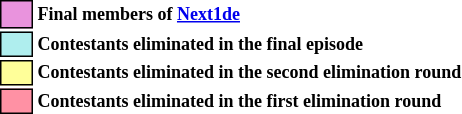<table class="toccolours" style="font-size: 75%; white-space: nowrap">
<tr>
<td style="background:#E993DD; border: 1px solid black">      </td>
<td><strong>Final members of <a href='#'>Next1de</a></strong></td>
</tr>
<tr>
<td style="background:#AFEEEE; border: 1px solid black"></td>
<td><strong>Contestants eliminated in the final episode</strong></td>
</tr>
<tr>
<td style="background:#FFFF99; border: 1px solid black"></td>
<td><strong>Contestants eliminated in the second elimination round</strong></td>
</tr>
<tr>
<td style="background:#FF91A4; border: 1px solid black"></td>
<td><strong>Contestants eliminated in the first elimination round</strong></td>
</tr>
</table>
